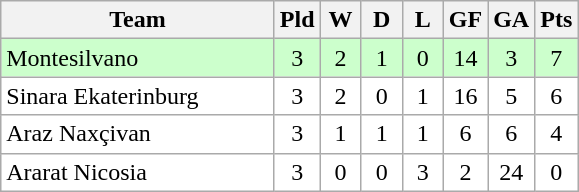<table class="wikitable" style="text-align: center;">
<tr>
<th width="175">Team</th>
<th width="20">Pld</th>
<th width="20">W</th>
<th width="20">D</th>
<th width="20">L</th>
<th width="20">GF</th>
<th width="20">GA</th>
<th width="20">Pts</th>
</tr>
<tr bgcolor="#ccffcc">
<td align="left"> Montesilvano</td>
<td>3</td>
<td>2</td>
<td>1</td>
<td>0</td>
<td>14</td>
<td>3</td>
<td>7</td>
</tr>
<tr bgcolor=ffffff>
<td align="left"> Sinara Ekaterinburg</td>
<td>3</td>
<td>2</td>
<td>0</td>
<td>1</td>
<td>16</td>
<td>5</td>
<td>6</td>
</tr>
<tr bgcolor=ffffff>
<td align="left"> Araz Naxçivan</td>
<td>3</td>
<td>1</td>
<td>1</td>
<td>1</td>
<td>6</td>
<td>6</td>
<td>4</td>
</tr>
<tr bgcolor=ffffff>
<td align="left"> Ararat Nicosia</td>
<td>3</td>
<td>0</td>
<td>0</td>
<td>3</td>
<td>2</td>
<td>24</td>
<td>0</td>
</tr>
</table>
